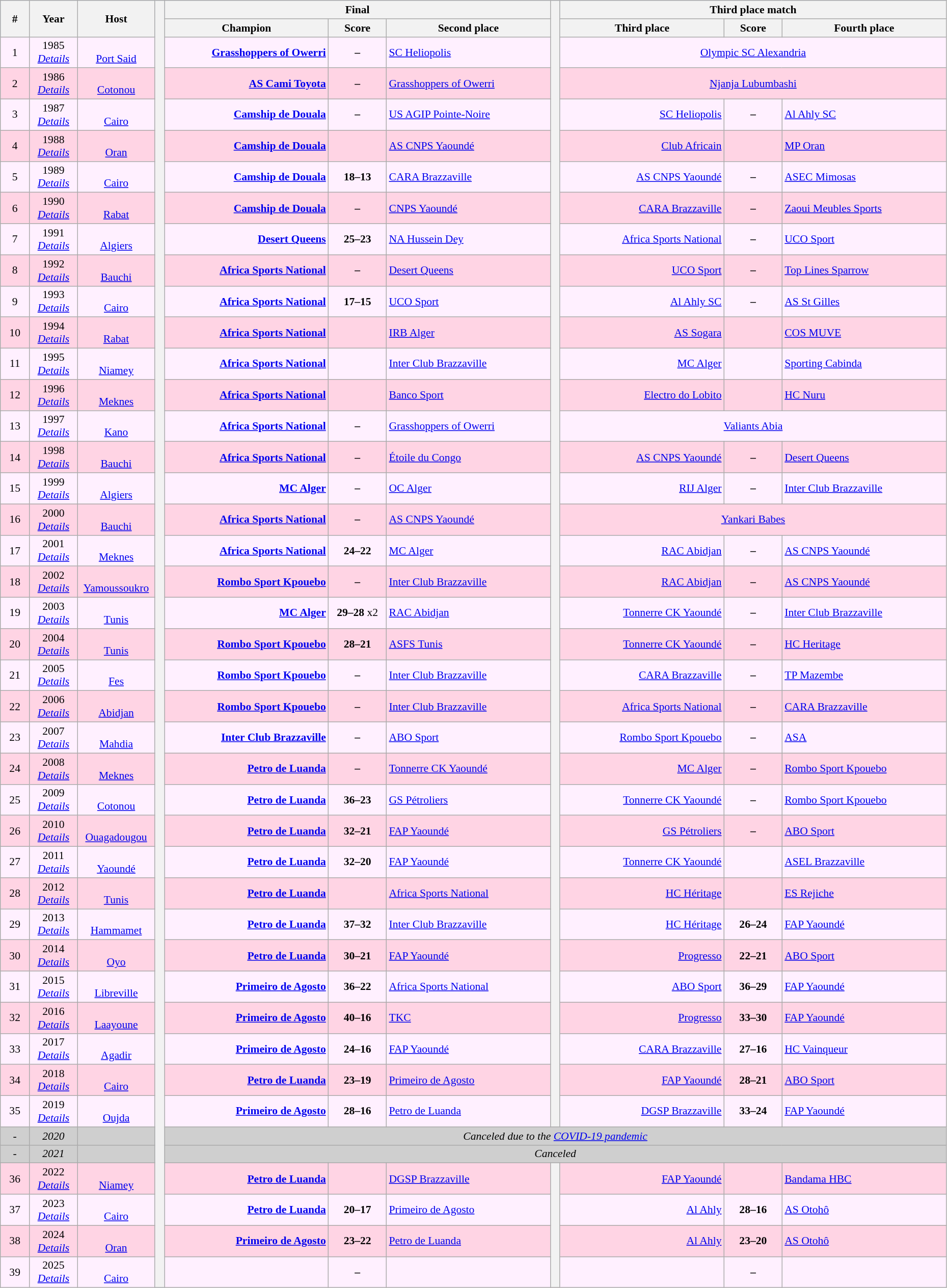<table class="wikitable" style="font-size:90%; width: 98%; text-align: center;">
<tr bgcolor=#C1D8FF>
<th rowspan=2 width=3%>#</th>
<th rowspan=2 width=5%>Year</th>
<th rowspan=2 width=8%>Host</th>
<th width=1% rowspan=43 bgcolor=ffffff></th>
<th colspan=3>Final</th>
<th width=1% rowspan=37 bgcolor=ffffff></th>
<th colspan=3>Third place match</th>
</tr>
<tr bgcolor=#EFEFEF>
<th width=17%>Champion</th>
<th width=6%>Score</th>
<th width=17%>Second place</th>
<th width=17%>Third place</th>
<th width=6%>Score</th>
<th width=17%>Fourth place</th>
</tr>
<tr bgcolor=#fff0ff>
<td>1</td>
<td>1985<br><em><a href='#'>Details</a></em></td>
<td><br><a href='#'>Port Said</a></td>
<td align=right><strong><a href='#'>Grasshoppers of Owerri</a></strong> </td>
<td><strong>–</strong></td>
<td align=left> <a href='#'>SC Heliopolis</a></td>
<td colspan=3> <a href='#'>Olympic SC Alexandria</a></td>
</tr>
<tr bgcolor=#FFD4E4>
<td>2</td>
<td>1986<br><em><a href='#'>Details</a></em></td>
<td><br><a href='#'>Cotonou</a></td>
<td align=right><strong><a href='#'>AS Cami Toyota</a></strong> </td>
<td><strong>–</strong></td>
<td align=left> <a href='#'>Grasshoppers of Owerri</a></td>
<td colspan=3> <a href='#'>Njanja Lubumbashi</a></td>
</tr>
<tr bgcolor=#fff0ff>
<td>3</td>
<td>1987<br><em><a href='#'>Details</a></em></td>
<td><br><a href='#'>Cairo</a></td>
<td align=right><strong><a href='#'>Camship de Douala</a></strong> </td>
<td><strong>–</strong></td>
<td align=left> <a href='#'>US AGIP Pointe-Noire</a></td>
<td align=right><a href='#'>SC Heliopolis</a> </td>
<td><strong>–</strong></td>
<td align=left> <a href='#'>Al Ahly SC</a></td>
</tr>
<tr bgcolor=#FFD4E4>
<td>4</td>
<td>1988<br><em><a href='#'>Details</a></em></td>
<td><br><a href='#'>Oran</a></td>
<td align=right><strong><a href='#'>Camship de Douala</a></strong> </td>
<td></td>
<td align=left> <a href='#'>AS CNPS Yaoundé</a></td>
<td align=right><a href='#'>Club Africain</a> </td>
<td></td>
<td align=left> <a href='#'>MP Oran</a></td>
</tr>
<tr bgcolor=#fff0ff>
<td>5</td>
<td>1989<br><em><a href='#'>Details</a></em></td>
<td><br><a href='#'>Cairo</a></td>
<td align=right><strong><a href='#'>Camship de Douala</a></strong> </td>
<td><strong>18–13</strong></td>
<td align=left> <a href='#'>CARA Brazzaville</a></td>
<td align=right><a href='#'>AS CNPS Yaoundé</a> </td>
<td><strong>–</strong></td>
<td align=left> <a href='#'>ASEC Mimosas</a></td>
</tr>
<tr bgcolor=#FFD4E4>
<td>6</td>
<td>1990<br><em><a href='#'>Details</a></em></td>
<td><br><a href='#'>Rabat</a></td>
<td align=right><strong><a href='#'>Camship de Douala</a></strong> </td>
<td><strong>–</strong></td>
<td align=left> <a href='#'>CNPS Yaoundé</a></td>
<td align=right><a href='#'>CARA Brazzaville</a> </td>
<td><strong>–</strong></td>
<td align=left> <a href='#'>Zaoui Meubles Sports</a></td>
</tr>
<tr bgcolor=#fff0ff>
<td>7</td>
<td>1991<br><em><a href='#'>Details</a></em></td>
<td><br><a href='#'>Algiers</a></td>
<td align=right><strong><a href='#'>Desert Queens</a></strong> </td>
<td><strong>25–23</strong> </td>
<td align=left> <a href='#'>NA Hussein Dey</a></td>
<td align=right><a href='#'>Africa Sports National</a> </td>
<td><strong>–</strong></td>
<td align=left> <a href='#'>UCO Sport</a></td>
</tr>
<tr bgcolor=#FFD4E4>
<td>8</td>
<td>1992<br><em><a href='#'>Details</a></em></td>
<td><br><a href='#'>Bauchi</a></td>
<td align=right><strong><a href='#'>Africa Sports National</a></strong> </td>
<td><strong>–</strong></td>
<td align=left> <a href='#'>Desert Queens</a></td>
<td align=right><a href='#'>UCO Sport</a> </td>
<td><strong>–</strong></td>
<td align=left> <a href='#'>Top Lines Sparrow</a></td>
</tr>
<tr bgcolor=#fff0ff>
<td>9</td>
<td>1993<br><em><a href='#'>Details</a></em></td>
<td><br><a href='#'>Cairo</a></td>
<td align=right><strong><a href='#'>Africa Sports National</a></strong> </td>
<td><strong>17–15</strong></td>
<td align=left> <a href='#'>UCO Sport</a></td>
<td align=right><a href='#'>Al Ahly SC</a> </td>
<td><strong>–</strong></td>
<td align=left> <a href='#'>AS St Gilles</a></td>
</tr>
<tr bgcolor=#FFD4E4>
<td>10</td>
<td>1994<br><em><a href='#'>Details</a></em></td>
<td><br><a href='#'>Rabat</a></td>
<td align=right><strong><a href='#'>Africa Sports National</a></strong> </td>
<td></td>
<td align=left> <a href='#'>IRB Alger</a></td>
<td align=right><a href='#'>AS Sogara</a> </td>
<td></td>
<td align=left> <a href='#'>COS MUVE</a></td>
</tr>
<tr bgcolor=#fff0ff>
<td>11</td>
<td>1995<br><em><a href='#'>Details</a></em></td>
<td><br><a href='#'>Niamey</a></td>
<td align=right><strong><a href='#'>Africa Sports National</a></strong> </td>
<td></td>
<td align=left> <a href='#'>Inter Club Brazzaville</a></td>
<td align=right><a href='#'>MC Alger</a> </td>
<td></td>
<td align=left> <a href='#'>Sporting Cabinda</a></td>
</tr>
<tr bgcolor=#FFD4E4>
<td>12</td>
<td>1996<br><em><a href='#'>Details</a></em></td>
<td><br><a href='#'>Meknes</a></td>
<td align=right><strong><a href='#'>Africa Sports National</a></strong> </td>
<td></td>
<td align=left> <a href='#'>Banco Sport</a></td>
<td align=right><a href='#'>Electro do Lobito</a> </td>
<td></td>
<td align=left> <a href='#'>HC Nuru</a></td>
</tr>
<tr bgcolor=#fff0ff>
<td>13</td>
<td>1997<br><em><a href='#'>Details</a></em></td>
<td><br><a href='#'>Kano</a></td>
<td align=right><strong><a href='#'>Africa Sports National</a></strong> </td>
<td><strong>–</strong></td>
<td align=left> <a href='#'>Grasshoppers of Owerri</a></td>
<td colspan=3> <a href='#'>Valiants Abia</a></td>
</tr>
<tr bgcolor=#FFD4E4>
<td>14</td>
<td>1998<br><em><a href='#'>Details</a></em></td>
<td><br><a href='#'>Bauchi</a></td>
<td align=right><strong><a href='#'>Africa Sports National</a></strong> </td>
<td><strong>–</strong></td>
<td align=left> <a href='#'>Étoile du Congo</a></td>
<td align=right><a href='#'>AS CNPS Yaoundé</a> </td>
<td><strong>–</strong></td>
<td align=left> <a href='#'>Desert Queens</a></td>
</tr>
<tr bgcolor=#fff0ff>
<td>15</td>
<td>1999<br><em><a href='#'>Details</a></em></td>
<td><br><a href='#'>Algiers</a></td>
<td align=right><strong><a href='#'>MC Alger</a></strong> </td>
<td><strong>–</strong></td>
<td align=left> <a href='#'>OC Alger</a></td>
<td align=right><a href='#'>RIJ Alger</a> </td>
<td><strong>–</strong></td>
<td align=left> <a href='#'>Inter Club Brazzaville</a></td>
</tr>
<tr bgcolor=#FFD4E4>
<td>16</td>
<td>2000<br><em><a href='#'>Details</a></em></td>
<td><br><a href='#'>Bauchi</a></td>
<td align=right><strong><a href='#'>Africa Sports National</a></strong> </td>
<td><strong>–</strong></td>
<td align=left> <a href='#'>AS CNPS Yaoundé</a></td>
<td colspan=3> <a href='#'>Yankari Babes</a></td>
</tr>
<tr bgcolor=#fff0ff>
<td>17</td>
<td>2001<br><em><a href='#'>Details</a></em></td>
<td><br><a href='#'>Meknes</a></td>
<td align=right><strong><a href='#'>Africa Sports National</a></strong> </td>
<td><strong>24–22</strong></td>
<td align=left> <a href='#'>MC Alger</a></td>
<td align=right><a href='#'>RAC Abidjan</a> </td>
<td><strong>–</strong></td>
<td align=left> <a href='#'>AS CNPS Yaoundé</a></td>
</tr>
<tr bgcolor=#FFD4E4>
<td>18</td>
<td>2002<br><em><a href='#'>Details</a></em></td>
<td><br><a href='#'>Yamoussoukro</a></td>
<td align=right><strong><a href='#'>Rombo Sport Kpouebo</a></strong> </td>
<td><strong>–</strong></td>
<td align=left> <a href='#'>Inter Club Brazzaville</a></td>
<td align=right><a href='#'>RAC Abidjan</a> </td>
<td><strong>–</strong></td>
<td align=left> <a href='#'>AS CNPS Yaoundé</a></td>
</tr>
<tr bgcolor=#fff0ff>
<td>19</td>
<td>2003<br><em><a href='#'>Details</a></em></td>
<td><br><a href='#'>Tunis</a></td>
<td align=right><strong><a href='#'>MC Alger</a></strong> </td>
<td><strong>29–28</strong> x2</td>
<td align=left> <a href='#'>RAC Abidjan</a></td>
<td align=right><a href='#'>Tonnerre CK Yaoundé</a> </td>
<td><strong>–</strong></td>
<td align=left> <a href='#'>Inter Club Brazzaville</a></td>
</tr>
<tr bgcolor=#FFD4E4>
<td>20</td>
<td>2004<br><em><a href='#'>Details</a></em></td>
<td><br><a href='#'>Tunis</a></td>
<td align=right><strong><a href='#'>Rombo Sport Kpouebo</a></strong> </td>
<td><strong>28–21</strong></td>
<td align=left> <a href='#'>ASFS Tunis</a></td>
<td align=right><a href='#'>Tonnerre CK Yaoundé</a> </td>
<td><strong>–</strong></td>
<td align=left> <a href='#'>HC Heritage</a></td>
</tr>
<tr bgcolor=#fff0ff>
<td>21</td>
<td>2005<br><em><a href='#'>Details</a></em></td>
<td><br><a href='#'>Fes</a></td>
<td align=right><strong><a href='#'>Rombo Sport Kpouebo</a></strong> </td>
<td><strong>–</strong></td>
<td align=left> <a href='#'>Inter Club Brazzaville</a></td>
<td align=right><a href='#'>CARA Brazzaville</a> </td>
<td><strong>–</strong></td>
<td align=left> <a href='#'>TP Mazembe</a></td>
</tr>
<tr bgcolor=#FFD4E4>
<td>22</td>
<td>2006<br><em><a href='#'>Details</a></em></td>
<td><br><a href='#'>Abidjan</a></td>
<td align=right><strong><a href='#'>Rombo Sport Kpouebo</a></strong> </td>
<td><strong>–</strong></td>
<td align=left> <a href='#'>Inter Club Brazzaville</a></td>
<td align=right><a href='#'>Africa Sports National</a> </td>
<td><strong>–</strong></td>
<td align=left> <a href='#'>CARA Brazzaville</a></td>
</tr>
<tr bgcolor=#fff0ff>
<td>23</td>
<td>2007<br><em><a href='#'>Details</a></em></td>
<td><br><a href='#'>Mahdia</a></td>
<td align=right><strong><a href='#'>Inter Club Brazzaville</a></strong> </td>
<td><strong>–</strong></td>
<td align=left> <a href='#'>ABO Sport</a></td>
<td align=right><a href='#'>Rombo Sport Kpouebo</a> </td>
<td><strong>–</strong></td>
<td align=left> <a href='#'>ASA</a></td>
</tr>
<tr bgcolor=#FFD4E4>
<td>24</td>
<td>2008<br><em><a href='#'>Details</a></em></td>
<td><br><a href='#'>Meknes</a></td>
<td align=right><strong><a href='#'>Petro de Luanda</a></strong> </td>
<td><strong>–</strong></td>
<td align=left> <a href='#'>Tonnerre CK Yaoundé</a></td>
<td align=right><a href='#'>MC Alger</a> </td>
<td><strong>–</strong></td>
<td align=left> <a href='#'>Rombo Sport Kpouebo</a></td>
</tr>
<tr bgcolor=#fff0ff>
<td>25</td>
<td>2009<br><em><a href='#'>Details</a></em></td>
<td><br><a href='#'>Cotonou</a></td>
<td align=right><strong><a href='#'>Petro de Luanda</a></strong> </td>
<td><strong>36–23</strong></td>
<td align=left> <a href='#'>GS Pétroliers</a></td>
<td align=right><a href='#'>Tonnerre CK Yaoundé</a> </td>
<td><strong>–</strong></td>
<td align=left> <a href='#'>Rombo Sport Kpouebo</a></td>
</tr>
<tr bgcolor=#FFD4E4>
<td>26</td>
<td>2010<br><em><a href='#'>Details</a></em></td>
<td><br><a href='#'>Ouagadougou</a></td>
<td align=right><strong><a href='#'>Petro de Luanda</a></strong> </td>
<td><strong>32–21</strong></td>
<td align=left> <a href='#'>FAP Yaoundé</a></td>
<td align=right><a href='#'>GS Pétroliers</a> </td>
<td><strong> – </strong></td>
<td align=left> <a href='#'>ABO Sport</a></td>
</tr>
<tr bgcolor=#fff0ff>
<td>27</td>
<td>2011<br><em><a href='#'>Details</a></em></td>
<td><br><a href='#'>Yaoundé</a></td>
<td align=right><strong><a href='#'>Petro de Luanda</a></strong> </td>
<td><strong>32–20</strong></td>
<td align=left> <a href='#'>FAP Yaoundé</a></td>
<td align=right><a href='#'>Tonnerre CK Yaoundé</a> </td>
<td></td>
<td align=left> <a href='#'>ASEL Brazzaville</a></td>
</tr>
<tr bgcolor=#FFD4E4>
<td>28</td>
<td>2012<br><em><a href='#'>Details</a></em></td>
<td><br><a href='#'>Tunis</a></td>
<td align=right><strong><a href='#'>Petro de Luanda</a></strong> </td>
<td></td>
<td align=left> <a href='#'>Africa Sports National</a></td>
<td align=right><a href='#'>HC Héritage</a> </td>
<td></td>
<td align=left> <a href='#'>ES Rejiche</a></td>
</tr>
<tr bgcolor=#fff0ff>
<td>29</td>
<td>2013<br><em><a href='#'>Details</a></em></td>
<td><br><a href='#'>Hammamet</a></td>
<td align=right><strong><a href='#'>Petro de Luanda</a></strong> </td>
<td><strong>37–32</strong></td>
<td align=left> <a href='#'>Inter Club Brazzaville</a></td>
<td align=right><a href='#'>HC Héritage</a> </td>
<td><strong>26–24</strong></td>
<td align=left> <a href='#'>FAP Yaoundé</a></td>
</tr>
<tr bgcolor=#FFD4E4>
<td>30</td>
<td>2014<br><em><a href='#'>Details</a></em></td>
<td><br><a href='#'>Oyo</a></td>
<td align=right><strong><a href='#'>Petro de Luanda</a></strong> </td>
<td><strong>30–21</strong></td>
<td align=left> <a href='#'>FAP Yaoundé</a></td>
<td align=right><a href='#'>Progresso</a> </td>
<td><strong>22–21</strong></td>
<td align=left> <a href='#'>ABO Sport</a></td>
</tr>
<tr bgcolor=#fff0ff>
<td>31</td>
<td>2015<br><em><a href='#'>Details</a></em></td>
<td><br><a href='#'>Libreville</a></td>
<td align=right><strong><a href='#'>Primeiro de Agosto</a></strong> </td>
<td><strong>36–22</strong></td>
<td align=left> <a href='#'>Africa Sports National</a></td>
<td align=right><a href='#'>ABO Sport</a> </td>
<td><strong>36–29</strong></td>
<td align=left> <a href='#'>FAP Yaoundé</a></td>
</tr>
<tr bgcolor=#FFD4E4>
<td>32</td>
<td>2016<br><em><a href='#'>Details</a></em></td>
<td><br><a href='#'>Laayoune</a></td>
<td align=right><strong><a href='#'>Primeiro de Agosto</a></strong> </td>
<td><strong>40–16</strong></td>
<td align=left> <a href='#'>TKC</a></td>
<td align=right><a href='#'>Progresso</a> </td>
<td><strong>33–30</strong></td>
<td align=left> <a href='#'>FAP Yaoundé</a></td>
</tr>
<tr bgcolor=#fff0ff>
<td>33</td>
<td>2017<br><em><a href='#'>Details</a></em></td>
<td><br><a href='#'>Agadir</a></td>
<td align=right><strong><a href='#'>Primeiro de Agosto</a></strong> </td>
<td><strong>24–16</strong></td>
<td align=left> <a href='#'>FAP Yaoundé</a></td>
<td align=right><a href='#'>CARA Brazzaville</a> </td>
<td><strong>27–16</strong></td>
<td align=left> <a href='#'>HC Vainqueur</a></td>
</tr>
<tr bgcolor=#FFD4E4>
<td>34</td>
<td>2018<br><em><a href='#'>Details</a></em></td>
<td><br><a href='#'>Cairo</a></td>
<td align=right><strong><a href='#'>Petro de Luanda</a></strong> </td>
<td><strong>23–19</strong></td>
<td align=left> <a href='#'>Primeiro de Agosto</a></td>
<td align=right><a href='#'>FAP Yaoundé</a> </td>
<td><strong>28–21</strong></td>
<td align=left> <a href='#'>ABO Sport</a></td>
</tr>
<tr bgcolor=#fff0ff>
<td>35</td>
<td>2019<br><em><a href='#'>Details</a></em></td>
<td><br><a href='#'>Oujda</a></td>
<td align=right><strong><a href='#'>Primeiro de Agosto</a></strong> </td>
<td><strong>28–16</strong></td>
<td align=left> <a href='#'>Petro de Luanda</a></td>
<td align=right><a href='#'>DGSP Brazzaville</a> </td>
<td><strong>33–24</strong></td>
<td align=left> <a href='#'>FAP Yaoundé</a></td>
</tr>
<tr bgcolor=#cfcfcf>
<td>-</td>
<td><em>2020</em></td>
<td></td>
<td colspan=9><em>Canceled due to the <a href='#'>COVID-19 pandemic</a></em></td>
</tr>
<tr bgcolor=#cfcfcf>
<td>-</td>
<td><em>2021</em></td>
<td></td>
<td colspan=9><em>Canceled</em></td>
</tr>
<tr bgcolor=#FFD4E4>
<td>36</td>
<td>2022<br><em><a href='#'>Details</a></em></td>
<td><br><a href='#'>Niamey</a></td>
<td align=right><strong><a href='#'>Petro de Luanda</a></strong> </td>
<td></td>
<td align=left> <a href='#'>DGSP Brazzaville</a></td>
<th width=1% bgcolor=ffffff rowspan=4></th>
<td align=right><a href='#'>FAP Yaoundé</a> </td>
<td></td>
<td align=left> <a href='#'>Bandama HBC</a></td>
</tr>
<tr bgcolor=#fff0ff>
<td>37</td>
<td>2023<br><em><a href='#'>Details</a></em></td>
<td><br><a href='#'>Cairo</a></td>
<td align=right><strong><a href='#'>Petro de Luanda</a></strong> </td>
<td><strong>20–17</strong></td>
<td align=left> <a href='#'>Primeiro de Agosto</a></td>
<td align=right><a href='#'>Al Ahly</a> </td>
<td><strong>28–16</strong></td>
<td align=left> <a href='#'>AS Otohô</a></td>
</tr>
<tr bgcolor=#FFD4E4>
<td>38</td>
<td>2024<br><em><a href='#'>Details</a></em></td>
<td><br><a href='#'>Oran</a></td>
<td align=right><strong><a href='#'>Primeiro de Agosto</a></strong> </td>
<td><strong>23–22</strong> </td>
<td align=left> <a href='#'>Petro de Luanda</a></td>
<td align=right><a href='#'>Al Ahly</a> </td>
<td><strong>23–20</strong></td>
<td align=left> <a href='#'>AS Otohô</a></td>
</tr>
<tr bgcolor=#fff0ff>
<td>39</td>
<td>2025<br><em><a href='#'>Details</a></em></td>
<td><br><a href='#'>Cairo</a></td>
<td align=right></td>
<td><strong>–</strong></td>
<td align=left></td>
<td align=right></td>
<td><strong>–</strong></td>
<td align=left></td>
</tr>
</table>
